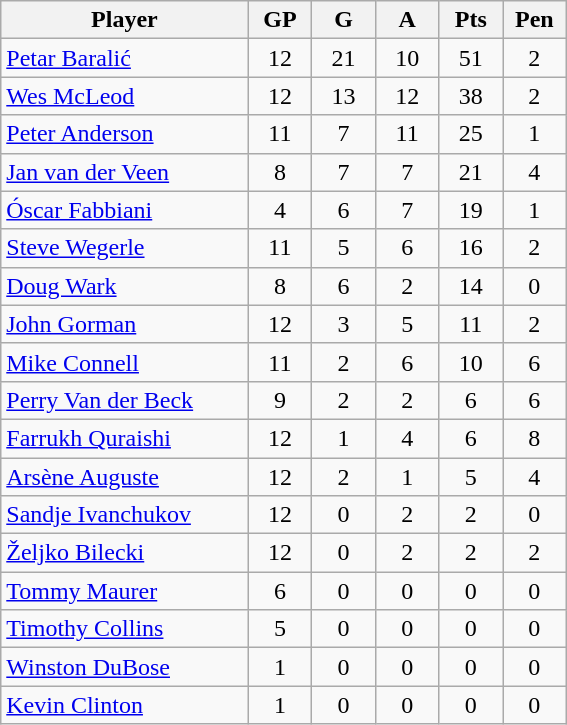<table class="wikitable">
<tr>
<th style="width:35%;">Player</th>
<th style="width:9%;">GP</th>
<th style="width:9%;">G</th>
<th style="width:9%;">A</th>
<th style="width:9%;">Pts</th>
<th style="width:9%;">Pen</th>
</tr>
<tr align=center>
<td align=left><a href='#'>Petar Baralić</a></td>
<td>12</td>
<td>21</td>
<td>10</td>
<td>51</td>
<td>2</td>
</tr>
<tr align=center>
<td align=left><a href='#'>Wes McLeod</a></td>
<td>12</td>
<td>13</td>
<td>12</td>
<td>38</td>
<td>2</td>
</tr>
<tr align=center>
<td align=left><a href='#'>Peter Anderson</a></td>
<td>11</td>
<td>7</td>
<td>11</td>
<td>25</td>
<td>1</td>
</tr>
<tr align=center>
<td align=left><a href='#'>Jan van der Veen</a></td>
<td>8</td>
<td>7</td>
<td>7</td>
<td>21</td>
<td>4</td>
</tr>
<tr align=center>
<td align=left><a href='#'>Óscar Fabbiani</a></td>
<td>4</td>
<td>6</td>
<td>7</td>
<td>19</td>
<td>1</td>
</tr>
<tr align=center>
<td align=left><a href='#'>Steve Wegerle</a></td>
<td>11</td>
<td>5</td>
<td>6</td>
<td>16</td>
<td>2</td>
</tr>
<tr align=center>
<td align=left><a href='#'>Doug Wark</a></td>
<td>8</td>
<td>6</td>
<td>2</td>
<td>14</td>
<td>0</td>
</tr>
<tr align=center>
<td align=left><a href='#'>John Gorman</a></td>
<td>12</td>
<td>3</td>
<td>5</td>
<td>11</td>
<td>2</td>
</tr>
<tr align=center>
<td align=left><a href='#'>Mike Connell</a></td>
<td>11</td>
<td>2</td>
<td>6</td>
<td>10</td>
<td>6</td>
</tr>
<tr align=center>
<td align=left><a href='#'>Perry Van der Beck</a></td>
<td>9</td>
<td>2</td>
<td>2</td>
<td>6</td>
<td>6</td>
</tr>
<tr align=center>
<td align=left><a href='#'>Farrukh Quraishi</a></td>
<td>12</td>
<td>1</td>
<td>4</td>
<td>6</td>
<td>8</td>
</tr>
<tr align=center>
<td align=left><a href='#'>Arsène Auguste</a></td>
<td>12</td>
<td>2</td>
<td>1</td>
<td>5</td>
<td>4</td>
</tr>
<tr align=center>
<td align=left><a href='#'>Sandje Ivanchukov</a></td>
<td>12</td>
<td>0</td>
<td>2</td>
<td>2</td>
<td>0</td>
</tr>
<tr align=center>
<td align=left><a href='#'>Željko Bilecki</a></td>
<td>12</td>
<td>0</td>
<td>2</td>
<td>2</td>
<td>2</td>
</tr>
<tr align=center>
<td align=left><a href='#'>Tommy Maurer</a></td>
<td>6</td>
<td>0</td>
<td>0</td>
<td>0</td>
<td>0</td>
</tr>
<tr align=center>
<td align=left><a href='#'>Timothy Collins</a></td>
<td>5</td>
<td>0</td>
<td>0</td>
<td>0</td>
<td>0</td>
</tr>
<tr align=center>
<td align=left><a href='#'>Winston DuBose</a></td>
<td>1</td>
<td>0</td>
<td>0</td>
<td>0</td>
<td>0</td>
</tr>
<tr align=center>
<td align=left><a href='#'>Kevin Clinton</a></td>
<td>1</td>
<td>0</td>
<td>0</td>
<td>0</td>
<td>0</td>
</tr>
</table>
